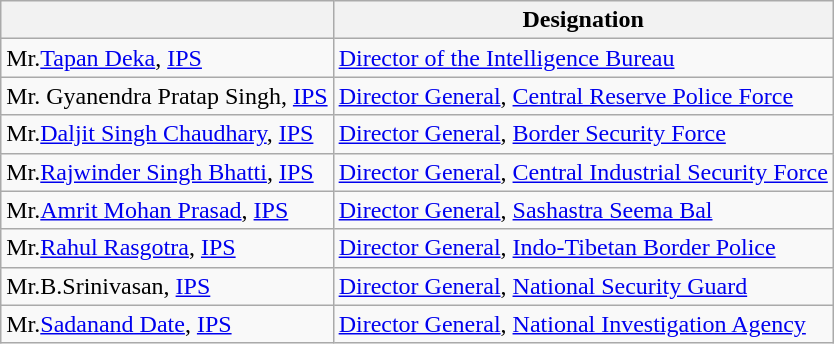<table class="wikitable mw-collapsible">
<tr>
<th></th>
<th>Designation</th>
</tr>
<tr>
<td>Mr.<a href='#'>Tapan Deka</a>, <a href='#'>IPS</a></td>
<td><a href='#'>Director of the Intelligence Bureau</a></td>
</tr>
<tr>
<td>Mr. Gyanendra Pratap Singh, <a href='#'>IPS</a></td>
<td><a href='#'>Director General</a>, <a href='#'>Central Reserve Police Force</a></td>
</tr>
<tr>
<td>Mr.<a href='#'>Daljit Singh Chaudhary</a>, <a href='#'>IPS</a></td>
<td><a href='#'>Director General</a>, <a href='#'>Border Security Force</a></td>
</tr>
<tr>
<td>Mr.<a href='#'>Rajwinder Singh Bhatti</a>, <a href='#'>IPS</a></td>
<td><a href='#'>Director General</a>, <a href='#'>Central Industrial Security Force</a></td>
</tr>
<tr>
<td>Mr.<a href='#'>Amrit Mohan Prasad</a>, <a href='#'>IPS</a></td>
<td><a href='#'>Director General</a>, <a href='#'>Sashastra Seema Bal</a></td>
</tr>
<tr>
<td>Mr.<a href='#'>Rahul Rasgotra</a>, <a href='#'>IPS</a></td>
<td><a href='#'>Director General</a>, <a href='#'>Indo-Tibetan Border Police</a></td>
</tr>
<tr>
<td>Mr.B.Srinivasan, <a href='#'>IPS</a></td>
<td><a href='#'>Director General</a>, <a href='#'>National Security Guard</a></td>
</tr>
<tr>
<td>Mr.<a href='#'>Sadanand Date</a>, <a href='#'>IPS</a></td>
<td><a href='#'>Director General</a>, <a href='#'>National Investigation Agency</a></td>
</tr>
</table>
